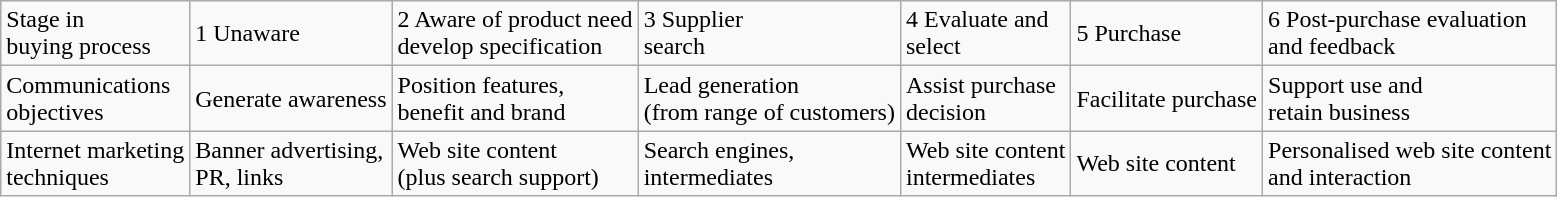<table class="wikitable sortable mw-collapsible">
<tr>
<td>Stage in<br>buying process</td>
<td>1 Unaware</td>
<td>2 Aware of product need<br>develop specification</td>
<td>3 Supplier<br>search</td>
<td>4 Evaluate and<br>select</td>
<td>5 Purchase</td>
<td>6 Post-purchase evaluation<br>and feedback</td>
</tr>
<tr>
<td>Communications<br>objectives</td>
<td>Generate awareness</td>
<td>Position features,<br>benefit and brand</td>
<td>Lead generation<br>(from range of customers)</td>
<td>Assist purchase<br>decision</td>
<td>Facilitate purchase</td>
<td>Support use and<br>retain business</td>
</tr>
<tr>
<td>Internet marketing<br>techniques</td>
<td>Banner advertising,<br>PR, links</td>
<td>Web site content<br>(plus search support)</td>
<td>Search engines,<br>intermediates</td>
<td>Web site content<br>intermediates</td>
<td>Web site content</td>
<td>Personalised web site content<br>and interaction</td>
</tr>
</table>
